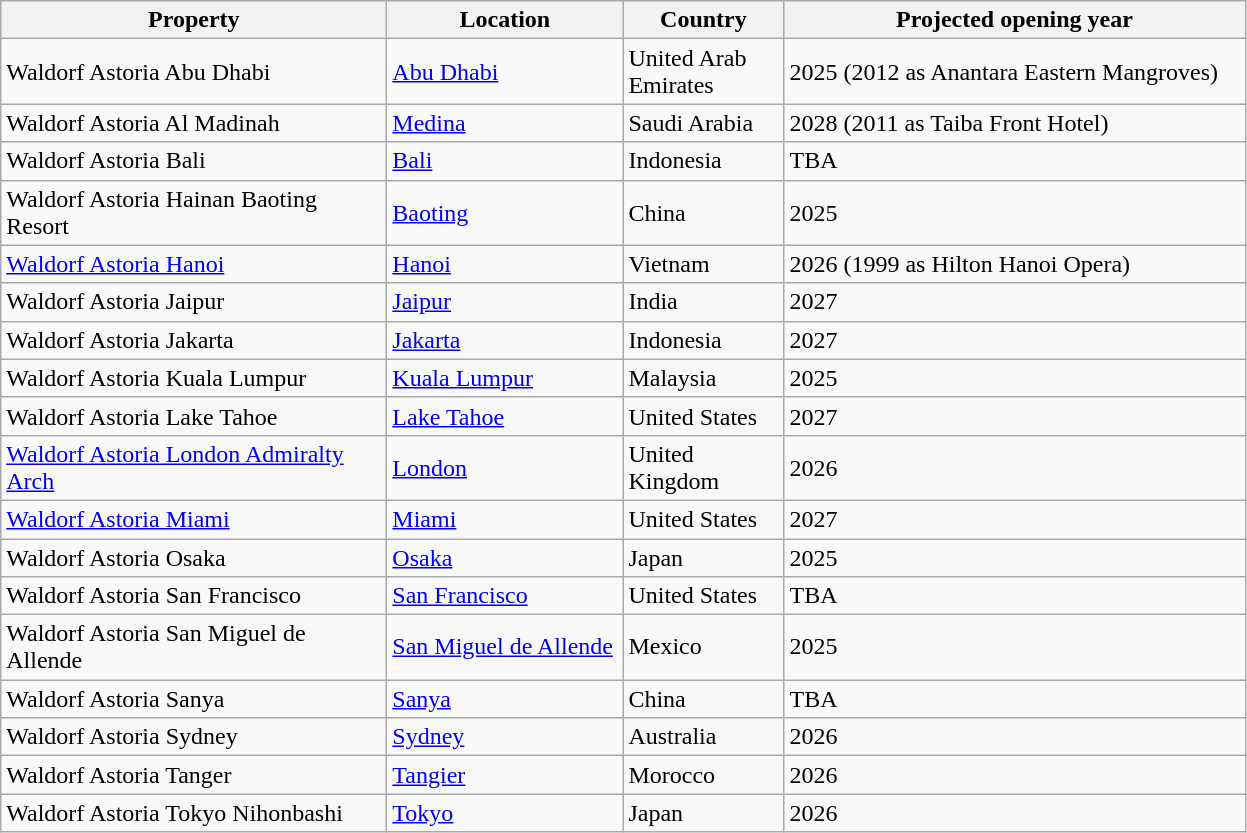<table class="wikitable sortable">
<tr>
<th style="width:250px;">Property</th>
<th style="width:150px;">Location</th>
<th style="width:100px;">Country</th>
<th style="width:300px;">Projected opening year</th>
</tr>
<tr>
<td>Waldorf Astoria Abu Dhabi</td>
<td><a href='#'>Abu Dhabi</a></td>
<td>United Arab Emirates</td>
<td>2025 (2012 as Anantara Eastern Mangroves)</td>
</tr>
<tr>
<td>Waldorf Astoria Al Madinah</td>
<td><a href='#'>Medina</a></td>
<td>Saudi Arabia</td>
<td>2028 (2011 as Taiba Front Hotel)</td>
</tr>
<tr>
<td>Waldorf Astoria Bali</td>
<td><a href='#'>Bali</a></td>
<td>Indonesia</td>
<td>TBA</td>
</tr>
<tr>
<td>Waldorf Astoria Hainan Baoting Resort</td>
<td><a href='#'>Baoting</a></td>
<td>China</td>
<td>2025</td>
</tr>
<tr>
<td><a href='#'>Waldorf Astoria Hanoi</a></td>
<td><a href='#'>Hanoi</a></td>
<td>Vietnam</td>
<td>2026 (1999 as Hilton Hanoi Opera)</td>
</tr>
<tr>
<td>Waldorf Astoria Jaipur</td>
<td><a href='#'>Jaipur</a></td>
<td>India</td>
<td>2027</td>
</tr>
<tr>
<td>Waldorf Astoria Jakarta</td>
<td><a href='#'>Jakarta</a></td>
<td>Indonesia</td>
<td>2027</td>
</tr>
<tr>
<td>Waldorf Astoria Kuala Lumpur</td>
<td><a href='#'>Kuala Lumpur</a></td>
<td>Malaysia</td>
<td>2025</td>
</tr>
<tr>
<td>Waldorf Astoria Lake Tahoe</td>
<td><a href='#'>Lake Tahoe</a></td>
<td>United States</td>
<td>2027</td>
</tr>
<tr>
<td><a href='#'>Waldorf Astoria London Admiralty Arch</a></td>
<td><a href='#'>London</a></td>
<td>United Kingdom</td>
<td>2026</td>
</tr>
<tr>
<td><a href='#'>Waldorf Astoria Miami</a></td>
<td><a href='#'>Miami</a></td>
<td>United States</td>
<td>2027</td>
</tr>
<tr>
<td>Waldorf Astoria Osaka</td>
<td><a href='#'>Osaka</a></td>
<td>Japan</td>
<td>2025</td>
</tr>
<tr>
<td>Waldorf Astoria San Francisco</td>
<td><a href='#'>San Francisco</a></td>
<td>United States</td>
<td>TBA</td>
</tr>
<tr>
<td>Waldorf Astoria San Miguel de Allende</td>
<td><a href='#'>San Miguel de Allende</a></td>
<td>Mexico</td>
<td>2025</td>
</tr>
<tr>
<td>Waldorf Astoria Sanya</td>
<td><a href='#'>Sanya</a></td>
<td>China</td>
<td>TBA</td>
</tr>
<tr>
<td>Waldorf Astoria Sydney</td>
<td><a href='#'>Sydney</a></td>
<td>Australia</td>
<td>2026</td>
</tr>
<tr>
<td>Waldorf Astoria Tanger</td>
<td><a href='#'>Tangier</a></td>
<td>Morocco</td>
<td>2026</td>
</tr>
<tr>
<td>Waldorf Astoria Tokyo Nihonbashi</td>
<td><a href='#'>Tokyo</a></td>
<td>Japan</td>
<td>2026</td>
</tr>
</table>
